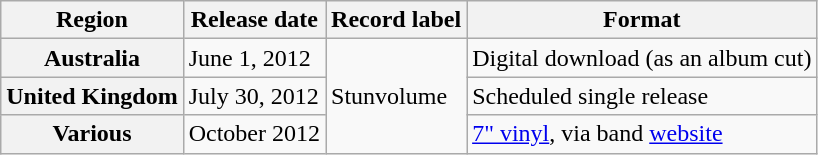<table class="wikitable plainrowheaders">
<tr>
<th scope="col">Region</th>
<th scope="col">Release date</th>
<th scope="col">Record label</th>
<th scope="col">Format</th>
</tr>
<tr>
<th scope="row">Australia</th>
<td>June 1, 2012</td>
<td rowspan="3">Stunvolume</td>
<td>Digital download (as an album cut)</td>
</tr>
<tr>
<th scope="row">United Kingdom</th>
<td>July 30, 2012</td>
<td>Scheduled single release</td>
</tr>
<tr>
<th scope="row">Various</th>
<td>October 2012</td>
<td><a href='#'>7" vinyl</a>, via band <a href='#'>website</a></td>
</tr>
</table>
